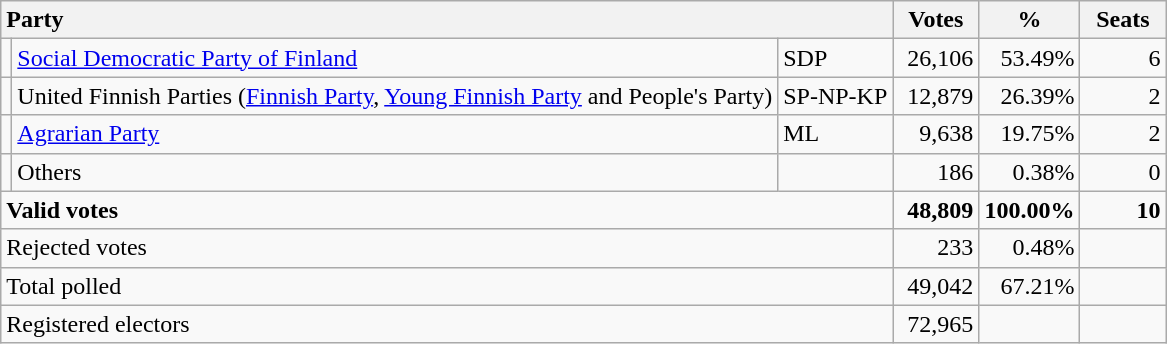<table class="wikitable" border="1" style="text-align:right;">
<tr>
<th style="text-align:left;" colspan=3>Party</th>
<th align=center width="50">Votes</th>
<th align=center width="50">%</th>
<th align=center width="50">Seats</th>
</tr>
<tr>
<td></td>
<td align=left style="white-space: nowrap;"><a href='#'>Social Democratic Party of Finland</a></td>
<td align=left>SDP</td>
<td>26,106</td>
<td>53.49%</td>
<td>6</td>
</tr>
<tr>
<td></td>
<td align=left>United Finnish Parties (<a href='#'>Finnish Party</a>, <a href='#'>Young Finnish Party</a> and People's Party)</td>
<td align=left>SP-NP-KP</td>
<td>12,879</td>
<td>26.39%</td>
<td>2</td>
</tr>
<tr>
<td></td>
<td align=left><a href='#'>Agrarian Party</a></td>
<td align=left>ML</td>
<td>9,638</td>
<td>19.75%</td>
<td>2</td>
</tr>
<tr>
<td></td>
<td align=left>Others</td>
<td align=left></td>
<td>186</td>
<td>0.38%</td>
<td>0</td>
</tr>
<tr style="font-weight:bold">
<td align=left colspan=3>Valid votes</td>
<td>48,809</td>
<td>100.00%</td>
<td>10</td>
</tr>
<tr>
<td align=left colspan=3>Rejected votes</td>
<td>233</td>
<td>0.48%</td>
<td></td>
</tr>
<tr>
<td align=left colspan=3>Total polled</td>
<td>49,042</td>
<td>67.21%</td>
<td></td>
</tr>
<tr>
<td align=left colspan=3>Registered electors</td>
<td>72,965</td>
<td></td>
<td></td>
</tr>
</table>
